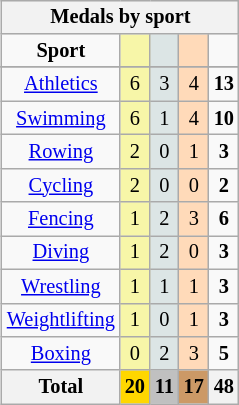<table class="wikitable" style="font-size:85%; float:right">
<tr style="background:#efefef;">
<th colspan=7><strong>Medals by sport</strong></th>
</tr>
<tr align=center>
<td><strong>Sport</strong></td>
<td bgcolor=#f7f6a8></td>
<td bgcolor=#dce5e5></td>
<td bgcolor=#ffdab9></td>
<td></td>
</tr>
<tr>
</tr>
<tr align=center>
<td><a href='#'>Athletics</a></td>
<td style="Background:#F7F6A8;">6</td>
<td style="background:#DCE5E5;">3</td>
<td style="background:#FFDAB9;">4</td>
<td><strong>13</strong></td>
</tr>
<tr align=center>
<td><a href='#'>Swimming</a></td>
<td style="Background:#F7F6A8;">6</td>
<td style="background:#DCE5E5;">1</td>
<td style="background:#FFDAB9;">4</td>
<td><strong>10</strong></td>
</tr>
<tr align=center>
<td><a href='#'>Rowing</a></td>
<td style="background:#F7F6A8;">2</td>
<td style="background:#DCE5E5;">0</td>
<td style="background:#FFDAB9;">1</td>
<td><strong>3</strong></td>
</tr>
<tr align=center>
<td><a href='#'>Cycling</a></td>
<td style="Background:#F7F6A8;">2</td>
<td style="background:#DCE5E5;">0</td>
<td style="background:#FFDAB9;">0</td>
<td><strong>2</strong></td>
</tr>
<tr align=center>
<td><a href='#'>Fencing</a></td>
<td style="Background:#F7F6A8;">1</td>
<td style="background:#DCE5E5;">2</td>
<td style="background:#FFDAB9;">3</td>
<td><strong>6</strong></td>
</tr>
<tr align=center>
<td><a href='#'>Diving</a></td>
<td style="Background:#F7F6A8;">1</td>
<td style="background:#DCE5E5;">2</td>
<td style="background:#FFDAB9;">0</td>
<td><strong>3</strong></td>
</tr>
<tr align=center>
<td><a href='#'>Wrestling</a></td>
<td style="Background:#F7F6A8;">1</td>
<td style="background:#DCE5E5;">1</td>
<td style="background:#FFDAB9;">1</td>
<td><strong>3</strong></td>
</tr>
<tr align=center>
<td><a href='#'>Weightlifting</a></td>
<td style="Background:#F7F6A8;">1</td>
<td style="background:#DCE5E5;">0</td>
<td style="background:#FFDAB9;">1</td>
<td><strong>3</strong></td>
</tr>
<tr align=center>
<td><a href='#'>Boxing</a></td>
<td style="Background:#F7F6A8;">0</td>
<td style="background:#DCE5E5;">2</td>
<td style="background:#FFDAB9;">3</td>
<td><strong>5</strong></td>
</tr>
<tr align=center>
<th>Total</th>
<th style="background:gold;">20</th>
<th style="background:silver;">11</th>
<th style="background:#c96;">17</th>
<th>48</th>
</tr>
</table>
